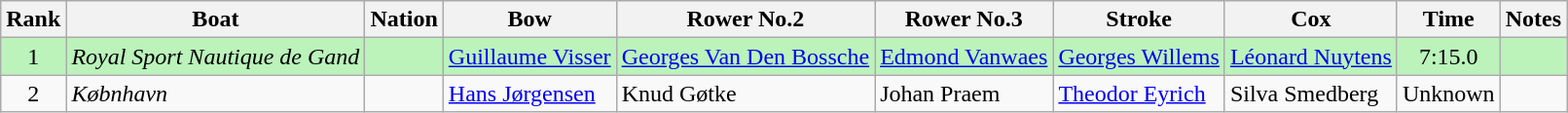<table class="wikitable sortable" style="text-align:center">
<tr>
<th>Rank</th>
<th>Boat</th>
<th>Nation</th>
<th>Bow</th>
<th>Rower No.2</th>
<th>Rower No.3</th>
<th>Stroke</th>
<th>Cox</th>
<th>Time</th>
<th>Notes</th>
</tr>
<tr bgcolor=bbf3bb>
<td>1</td>
<td align=left><em>Royal Sport Nautique de Gand</em></td>
<td align=left></td>
<td align=left><a href='#'>Guillaume Visser</a></td>
<td align=left><a href='#'>Georges Van Den Bossche</a></td>
<td align=left><a href='#'>Edmond Vanwaes</a></td>
<td align=left><a href='#'>Georges Willems</a></td>
<td align=left><a href='#'>Léonard Nuytens</a></td>
<td>7:15.0</td>
<td></td>
</tr>
<tr>
<td>2</td>
<td align=left><em>Købnhavn</em></td>
<td align=left></td>
<td align=left><a href='#'>Hans Jørgensen</a></td>
<td align=left>Knud Gøtke</td>
<td align=left>Johan Praem</td>
<td align=left><a href='#'>Theodor Eyrich</a></td>
<td align=left>Silva Smedberg</td>
<td data-sort-value=8:88.8>Unknown</td>
<td></td>
</tr>
</table>
